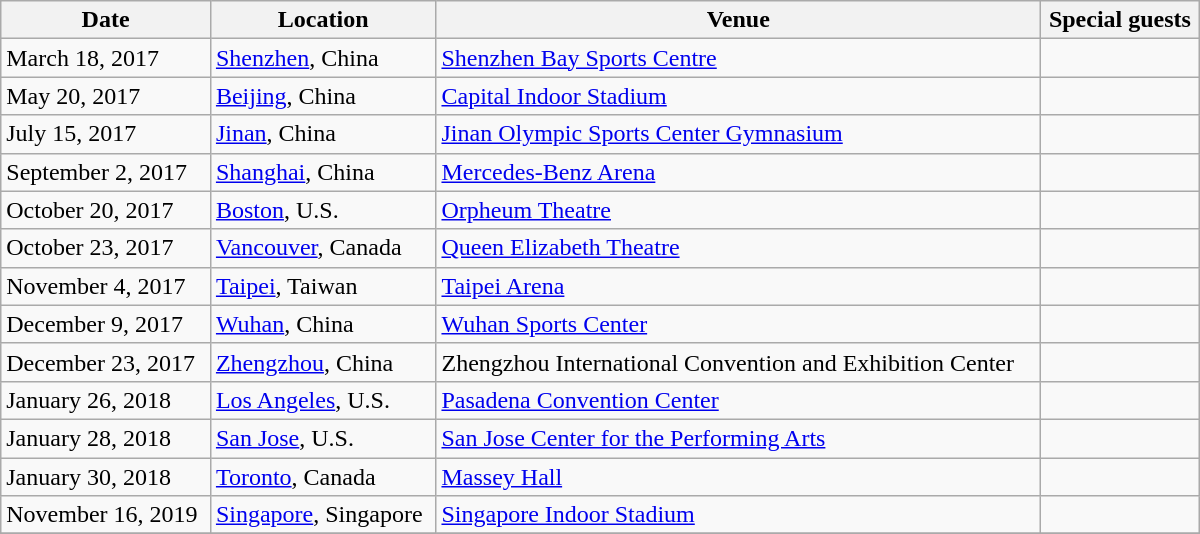<table class="wikitable" style="width:800px;">
<tr>
<th align="left">Date</th>
<th align="left">Location</th>
<th align="left">Venue</th>
<th align="left">Special guests</th>
</tr>
<tr>
<td align="left">March 18, 2017</td>
<td align="left"><a href='#'>Shenzhen</a>, China</td>
<td align="left"><a href='#'>Shenzhen Bay Sports Centre</a></td>
<td align="left"></td>
</tr>
<tr>
<td align="left">May 20, 2017</td>
<td align="left"><a href='#'>Beijing</a>, China</td>
<td align="left"><a href='#'>Capital Indoor Stadium</a></td>
<td align="left"></td>
</tr>
<tr>
<td align="left">July 15, 2017</td>
<td align="left"><a href='#'>Jinan</a>, China</td>
<td align="left"><a href='#'>Jinan Olympic Sports Center Gymnasium</a></td>
<td align="left"></td>
</tr>
<tr>
<td align="left">September 2, 2017</td>
<td align="left"><a href='#'>Shanghai</a>, China</td>
<td align="left"><a href='#'>Mercedes-Benz Arena</a></td>
<td align="left"></td>
</tr>
<tr>
<td align="left">October 20, 2017</td>
<td align="left"><a href='#'>Boston</a>, U.S.</td>
<td align="left"><a href='#'>Orpheum Theatre</a></td>
<td align="left"></td>
</tr>
<tr>
<td align="left">October 23, 2017</td>
<td align="left"><a href='#'>Vancouver</a>, Canada</td>
<td align="left"><a href='#'>Queen Elizabeth Theatre</a></td>
<td align="left"></td>
</tr>
<tr>
<td align="left">November 4, 2017</td>
<td align="left"><a href='#'>Taipei</a>, Taiwan</td>
<td align="left"><a href='#'>Taipei Arena</a></td>
<td align="left"></td>
</tr>
<tr>
<td align="left">December 9, 2017</td>
<td align="left"><a href='#'>Wuhan</a>, China</td>
<td align="left"><a href='#'>Wuhan Sports Center</a></td>
<td align="left"></td>
</tr>
<tr>
<td align="left">December 23, 2017</td>
<td align="left"><a href='#'>Zhengzhou</a>, China</td>
<td align="left">Zhengzhou International Convention and Exhibition Center</td>
<td align="left"></td>
</tr>
<tr>
<td align="left">January 26, 2018</td>
<td align="left"><a href='#'>Los Angeles</a>, U.S.</td>
<td align="left"><a href='#'>Pasadena Convention Center</a></td>
<td align="left"></td>
</tr>
<tr>
<td align="left">January 28, 2018</td>
<td align="left"><a href='#'>San Jose</a>, U.S.</td>
<td align="left"><a href='#'>San Jose Center for the Performing Arts</a></td>
<td align="left"></td>
</tr>
<tr>
<td align="left">January 30, 2018</td>
<td align="left"><a href='#'>Toronto</a>, Canada</td>
<td align="left"><a href='#'>Massey Hall</a></td>
<td align="left"></td>
</tr>
<tr>
<td align="left">November 16, 2019</td>
<td align="left"><a href='#'>Singapore</a>, Singapore</td>
<td align="left"><a href='#'>Singapore Indoor Stadium</a></td>
<td align="left"></td>
</tr>
<tr>
</tr>
</table>
